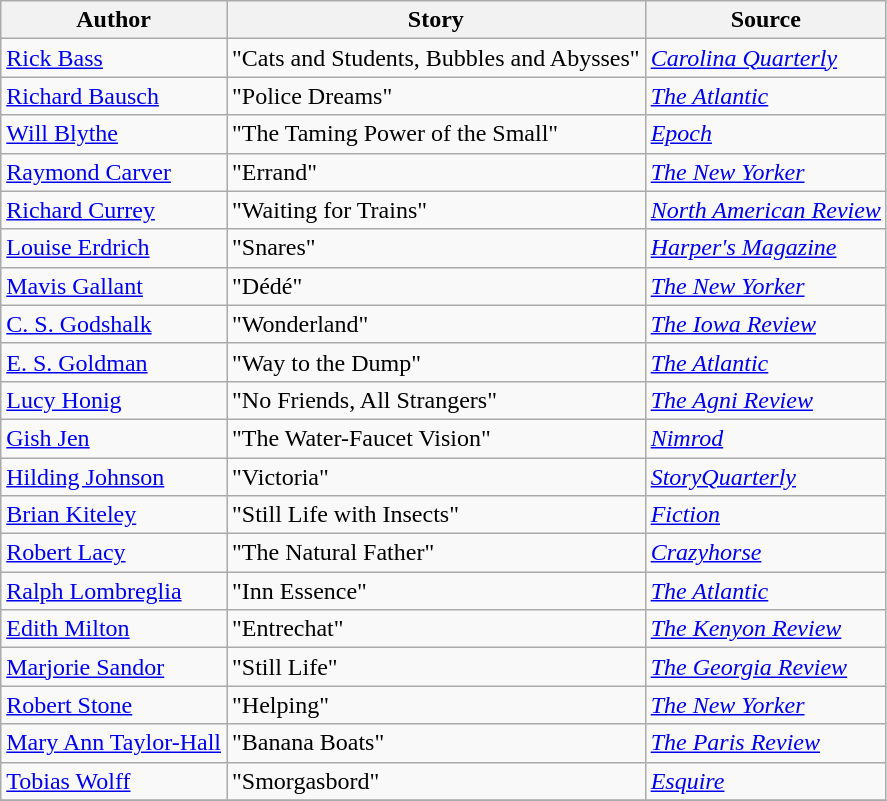<table class="wikitable">
<tr>
<th>Author</th>
<th>Story</th>
<th>Source</th>
</tr>
<tr>
<td><a href='#'>Rick Bass</a></td>
<td>"Cats and Students, Bubbles and Abysses"</td>
<td><em><a href='#'>Carolina Quarterly</a></em></td>
</tr>
<tr>
<td><a href='#'>Richard Bausch</a></td>
<td>"Police Dreams"</td>
<td><em><a href='#'>The Atlantic</a></em></td>
</tr>
<tr>
<td><a href='#'>Will Blythe</a></td>
<td>"The Taming Power of the Small"</td>
<td><em><a href='#'>Epoch</a></em></td>
</tr>
<tr>
<td><a href='#'>Raymond Carver</a></td>
<td>"Errand"</td>
<td><em><a href='#'>The New Yorker</a></em></td>
</tr>
<tr>
<td><a href='#'>Richard Currey</a></td>
<td>"Waiting for Trains"</td>
<td><em><a href='#'>North American Review</a></em></td>
</tr>
<tr>
<td><a href='#'>Louise Erdrich</a></td>
<td>"Snares"</td>
<td><em><a href='#'>Harper's Magazine</a></em></td>
</tr>
<tr>
<td><a href='#'>Mavis Gallant</a></td>
<td>"Dédé"</td>
<td><em><a href='#'>The New Yorker</a></em></td>
</tr>
<tr>
<td><a href='#'>C. S. Godshalk</a></td>
<td>"Wonderland"</td>
<td><em><a href='#'>The Iowa Review</a></em></td>
</tr>
<tr>
<td><a href='#'>E. S. Goldman</a></td>
<td>"Way to the Dump"</td>
<td><em><a href='#'>The Atlantic</a></em></td>
</tr>
<tr>
<td><a href='#'>Lucy Honig</a></td>
<td>"No Friends, All Strangers"</td>
<td><em><a href='#'>The Agni Review</a></em></td>
</tr>
<tr>
<td><a href='#'>Gish Jen</a></td>
<td>"The Water-Faucet Vision"</td>
<td><em><a href='#'>Nimrod</a></em></td>
</tr>
<tr>
<td><a href='#'>Hilding Johnson</a></td>
<td>"Victoria"</td>
<td><em><a href='#'>StoryQuarterly</a></em></td>
</tr>
<tr>
<td><a href='#'>Brian Kiteley</a></td>
<td>"Still Life with Insects"</td>
<td><em><a href='#'>Fiction</a></em></td>
</tr>
<tr>
<td><a href='#'>Robert Lacy</a></td>
<td>"The Natural Father"</td>
<td><em><a href='#'>Crazyhorse</a></em></td>
</tr>
<tr>
<td><a href='#'>Ralph Lombreglia</a></td>
<td>"Inn Essence"</td>
<td><em><a href='#'>The Atlantic</a></em></td>
</tr>
<tr>
<td><a href='#'>Edith Milton</a></td>
<td>"Entrechat"</td>
<td><em><a href='#'>The Kenyon Review</a></em></td>
</tr>
<tr>
<td><a href='#'>Marjorie Sandor</a></td>
<td>"Still Life"</td>
<td><em><a href='#'>The Georgia Review</a></em></td>
</tr>
<tr>
<td><a href='#'>Robert Stone</a></td>
<td>"Helping"</td>
<td><em><a href='#'>The New Yorker</a></em></td>
</tr>
<tr>
<td><a href='#'>Mary Ann Taylor-Hall</a></td>
<td>"Banana Boats"</td>
<td><em><a href='#'>The Paris Review</a></em></td>
</tr>
<tr>
<td><a href='#'>Tobias Wolff</a></td>
<td>"Smorgasbord"</td>
<td><em><a href='#'>Esquire</a></em></td>
</tr>
<tr>
</tr>
</table>
